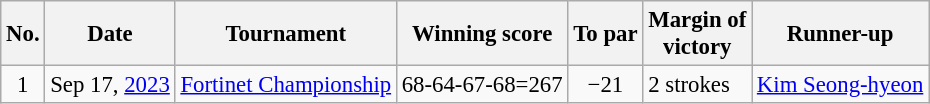<table class="wikitable" style="font-size:95%;">
<tr>
<th>No.</th>
<th>Date</th>
<th>Tournament</th>
<th>Winning score</th>
<th>To par</th>
<th>Margin of<br>victory</th>
<th>Runner-up</th>
</tr>
<tr>
<td align=center>1</td>
<td align=right>Sep 17, <a href='#'>2023</a></td>
<td><a href='#'>Fortinet Championship</a></td>
<td align=right>68-64-67-68=267</td>
<td align=center>−21</td>
<td>2 strokes</td>
<td> <a href='#'>Kim Seong-hyeon</a></td>
</tr>
</table>
